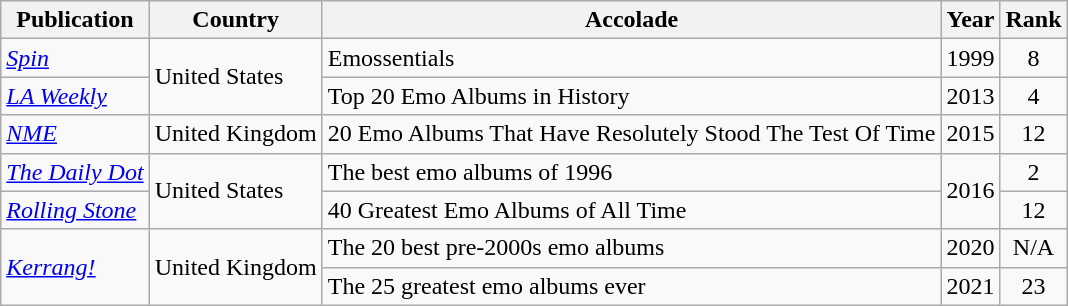<table class="wikitable">
<tr>
<th>Publication</th>
<th>Country</th>
<th>Accolade</th>
<th>Year</th>
<th>Rank</th>
</tr>
<tr>
<td><em><a href='#'>Spin</a></em></td>
<td rowspan="2">United States</td>
<td>Emossentials</td>
<td>1999</td>
<td align="center">8</td>
</tr>
<tr>
<td><em><a href='#'>LA Weekly</a></em></td>
<td>Top 20 Emo Albums in History</td>
<td>2013</td>
<td align="center">4</td>
</tr>
<tr>
<td><em><a href='#'>NME</a></em></td>
<td>United Kingdom</td>
<td>20 Emo Albums That Have Resolutely Stood The Test Of Time</td>
<td>2015</td>
<td align="center">12</td>
</tr>
<tr>
<td><em><a href='#'>The Daily Dot</a></em></td>
<td rowspan="2">United States</td>
<td>The best emo albums of 1996</td>
<td rowspan="2">2016</td>
<td align="center">2</td>
</tr>
<tr>
<td><em><a href='#'>Rolling Stone</a></em></td>
<td>40 Greatest Emo Albums of All Time</td>
<td align="center">12</td>
</tr>
<tr>
<td rowspan="2"><em><a href='#'>Kerrang!</a></em></td>
<td rowspan="2">United Kingdom</td>
<td>The 20 best pre-2000s emo albums</td>
<td>2020</td>
<td align="center">N/A</td>
</tr>
<tr>
<td>The 25 greatest emo albums ever</td>
<td>2021</td>
<td align="center">23</td>
</tr>
</table>
